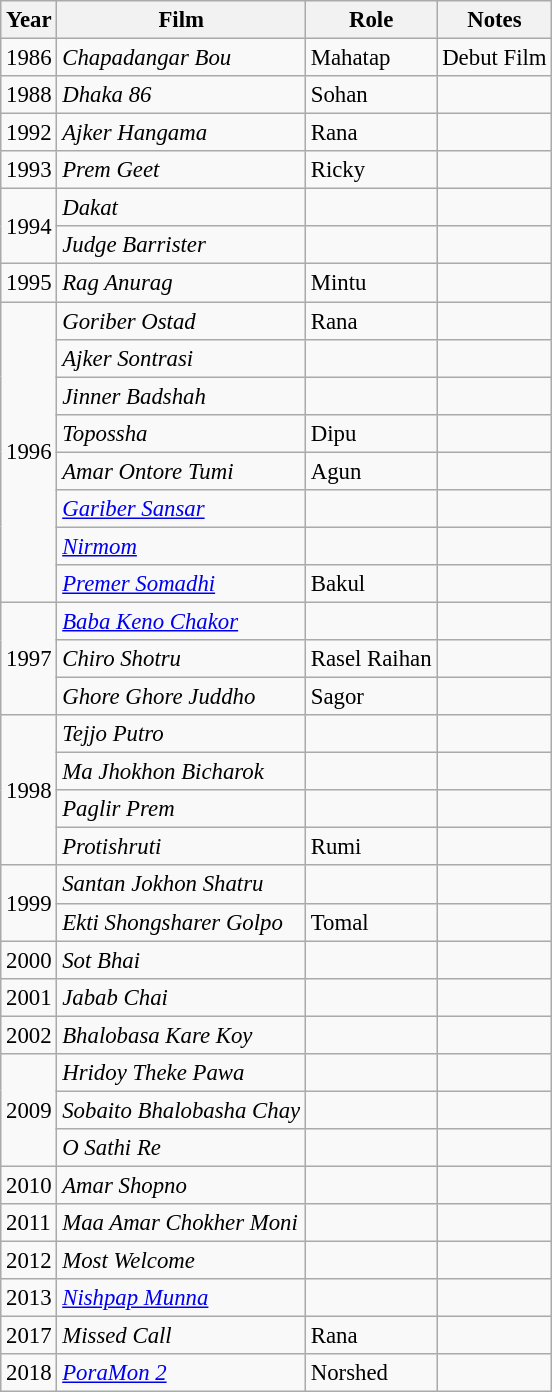<table class="wikitable" style="font-size: 95%;">
<tr>
<th>Year</th>
<th>Film</th>
<th>Role</th>
<th>Notes</th>
</tr>
<tr>
<td>1986</td>
<td><em>Chapadangar Bou</em></td>
<td>Mahatap</td>
<td>Debut Film</td>
</tr>
<tr>
<td>1988</td>
<td><em>Dhaka 86</em></td>
<td>Sohan</td>
<td></td>
</tr>
<tr>
<td>1992</td>
<td><em>Ajker Hangama</em></td>
<td>Rana</td>
<td></td>
</tr>
<tr>
<td>1993</td>
<td><em>Prem Geet</em></td>
<td>Ricky</td>
<td></td>
</tr>
<tr>
<td rowspan="2">1994</td>
<td><em>Dakat</em></td>
<td></td>
<td></td>
</tr>
<tr>
<td><em>Judge Barrister</em></td>
<td></td>
<td></td>
</tr>
<tr>
<td>1995</td>
<td><em>Rag Anurag</em></td>
<td>Mintu</td>
<td></td>
</tr>
<tr>
<td rowspan="8">1996</td>
<td><em>Goriber Ostad</em></td>
<td>Rana</td>
<td></td>
</tr>
<tr>
<td><em>Ajker Sontrasi</em></td>
<td></td>
<td></td>
</tr>
<tr>
<td><em>Jinner Badshah</em></td>
<td></td>
<td></td>
</tr>
<tr>
<td><em>Topossha</em></td>
<td>Dipu</td>
<td></td>
</tr>
<tr>
<td><em>Amar Ontore Tumi</em></td>
<td>Agun</td>
<td></td>
</tr>
<tr>
<td><em><a href='#'>Gariber Sansar</a></em></td>
<td></td>
<td></td>
</tr>
<tr>
<td><em><a href='#'>Nirmom</a></em></td>
<td></td>
<td></td>
</tr>
<tr>
<td><em><a href='#'>Premer Somadhi</a></em></td>
<td>Bakul</td>
<td></td>
</tr>
<tr>
<td rowspan="3">1997</td>
<td><em><a href='#'>Baba Keno Chakor</a></em></td>
<td></td>
<td></td>
</tr>
<tr>
<td><em>Chiro Shotru</em></td>
<td>Rasel Raihan</td>
<td></td>
</tr>
<tr>
<td><em>Ghore Ghore Juddho</em></td>
<td>Sagor</td>
<td></td>
</tr>
<tr>
<td rowspan="4">1998</td>
<td><em>Tejjo Putro</em></td>
<td></td>
<td></td>
</tr>
<tr>
<td><em>Ma Jhokhon Bicharok</em></td>
<td></td>
<td></td>
</tr>
<tr>
<td><em>Paglir Prem</em></td>
<td></td>
<td></td>
</tr>
<tr>
<td><em>Protishruti</em></td>
<td>Rumi</td>
<td></td>
</tr>
<tr>
<td rowspan="2">1999</td>
<td><em>Santan Jokhon Shatru</em></td>
<td></td>
<td></td>
</tr>
<tr>
<td><em>Ekti Shongsharer Golpo</em></td>
<td>Tomal</td>
<td></td>
</tr>
<tr>
<td>2000</td>
<td><em>Sot Bhai</em></td>
<td></td>
<td></td>
</tr>
<tr>
<td>2001</td>
<td><em>Jabab Chai</em></td>
<td></td>
<td></td>
</tr>
<tr>
<td>2002</td>
<td><em>Bhalobasa Kare Koy</em></td>
<td></td>
<td></td>
</tr>
<tr>
<td rowspan="3">2009</td>
<td><em>Hridoy Theke Pawa</em></td>
<td></td>
<td></td>
</tr>
<tr>
<td><em>Sobaito Bhalobasha Chay</em></td>
<td></td>
<td></td>
</tr>
<tr>
<td><em>O Sathi Re</em></td>
<td></td>
<td></td>
</tr>
<tr>
<td>2010</td>
<td><em>Amar Shopno</em></td>
<td></td>
<td></td>
</tr>
<tr>
<td>2011</td>
<td><em>Maa Amar Chokher Moni</em></td>
<td></td>
<td></td>
</tr>
<tr>
<td>2012</td>
<td><em>Most Welcome</em></td>
<td></td>
<td></td>
</tr>
<tr>
<td>2013</td>
<td><em><a href='#'>Nishpap Munna</a></em></td>
<td></td>
<td></td>
</tr>
<tr>
<td>2017</td>
<td><em>Missed Call</em></td>
<td>Rana</td>
<td></td>
</tr>
<tr>
<td>2018</td>
<td><em><a href='#'>PoraMon 2</a></em></td>
<td>Norshed</td>
<td></td>
</tr>
</table>
